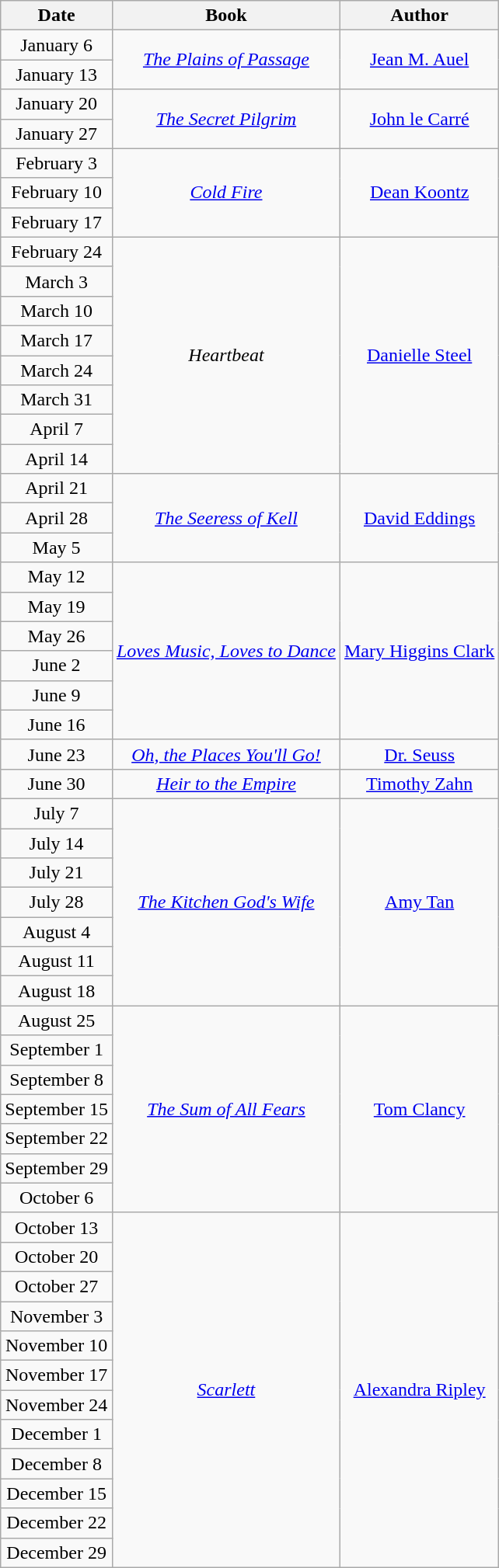<table class="wikitable sortable" style="text-align: center">
<tr>
<th>Date</th>
<th>Book</th>
<th>Author</th>
</tr>
<tr>
<td>January 6</td>
<td rowspan=2><em><a href='#'>The Plains of Passage</a></em></td>
<td rowspan=2><a href='#'>Jean M. Auel</a></td>
</tr>
<tr>
<td>January 13</td>
</tr>
<tr>
<td>January 20</td>
<td rowspan=2><em><a href='#'>The Secret Pilgrim</a></em></td>
<td rowspan=2><a href='#'>John le Carré</a></td>
</tr>
<tr>
<td>January 27</td>
</tr>
<tr>
<td>February 3</td>
<td rowspan=3><em><a href='#'>Cold Fire</a></em></td>
<td rowspan=3><a href='#'>Dean Koontz</a></td>
</tr>
<tr>
<td>February 10</td>
</tr>
<tr>
<td>February 17</td>
</tr>
<tr>
<td>February 24</td>
<td rowspan=8><em>Heartbeat</em></td>
<td rowspan=8><a href='#'>Danielle Steel</a></td>
</tr>
<tr>
<td>March 3</td>
</tr>
<tr>
<td>March 10</td>
</tr>
<tr>
<td>March 17</td>
</tr>
<tr>
<td>March 24</td>
</tr>
<tr>
<td>March 31</td>
</tr>
<tr>
<td>April 7</td>
</tr>
<tr>
<td>April 14</td>
</tr>
<tr>
<td>April 21</td>
<td rowspan=3><em><a href='#'>The Seeress of Kell</a></em></td>
<td rowspan=3><a href='#'>David Eddings</a></td>
</tr>
<tr>
<td>April 28</td>
</tr>
<tr>
<td>May 5</td>
</tr>
<tr>
<td>May 12</td>
<td rowspan=6><em><a href='#'>Loves Music, Loves to Dance</a></em></td>
<td rowspan=6><a href='#'>Mary Higgins Clark</a></td>
</tr>
<tr>
<td>May 19</td>
</tr>
<tr>
<td>May 26</td>
</tr>
<tr>
<td>June 2</td>
</tr>
<tr>
<td>June 9</td>
</tr>
<tr>
<td>June 16</td>
</tr>
<tr>
<td>June 23</td>
<td><em><a href='#'>Oh, the Places You'll Go!</a></em></td>
<td><a href='#'>Dr. Seuss</a></td>
</tr>
<tr>
<td>June 30</td>
<td><em><a href='#'>Heir to the Empire</a></em></td>
<td><a href='#'>Timothy Zahn</a></td>
</tr>
<tr>
<td>July 7</td>
<td rowspan=7><em><a href='#'>The Kitchen God's Wife</a></em></td>
<td rowspan=7><a href='#'>Amy Tan</a></td>
</tr>
<tr>
<td>July 14</td>
</tr>
<tr>
<td>July 21</td>
</tr>
<tr>
<td>July 28</td>
</tr>
<tr>
<td>August 4</td>
</tr>
<tr>
<td>August 11</td>
</tr>
<tr>
<td>August 18</td>
</tr>
<tr>
<td>August 25</td>
<td rowspan=7><em><a href='#'>The Sum of All Fears</a></em></td>
<td rowspan=7><a href='#'>Tom Clancy</a></td>
</tr>
<tr>
<td>September 1</td>
</tr>
<tr>
<td>September 8</td>
</tr>
<tr>
<td>September 15</td>
</tr>
<tr>
<td>September 22</td>
</tr>
<tr>
<td>September 29</td>
</tr>
<tr>
<td>October 6</td>
</tr>
<tr>
<td>October 13</td>
<td rowspan=12><em><a href='#'>Scarlett</a></em></td>
<td rowspan=12><a href='#'>Alexandra Ripley</a></td>
</tr>
<tr>
<td>October 20</td>
</tr>
<tr>
<td>October 27</td>
</tr>
<tr>
<td>November 3</td>
</tr>
<tr>
<td>November 10</td>
</tr>
<tr>
<td>November 17</td>
</tr>
<tr>
<td>November 24</td>
</tr>
<tr>
<td>December 1</td>
</tr>
<tr>
<td>December 8</td>
</tr>
<tr>
<td>December 15</td>
</tr>
<tr>
<td>December 22</td>
</tr>
<tr>
<td>December 29</td>
</tr>
</table>
